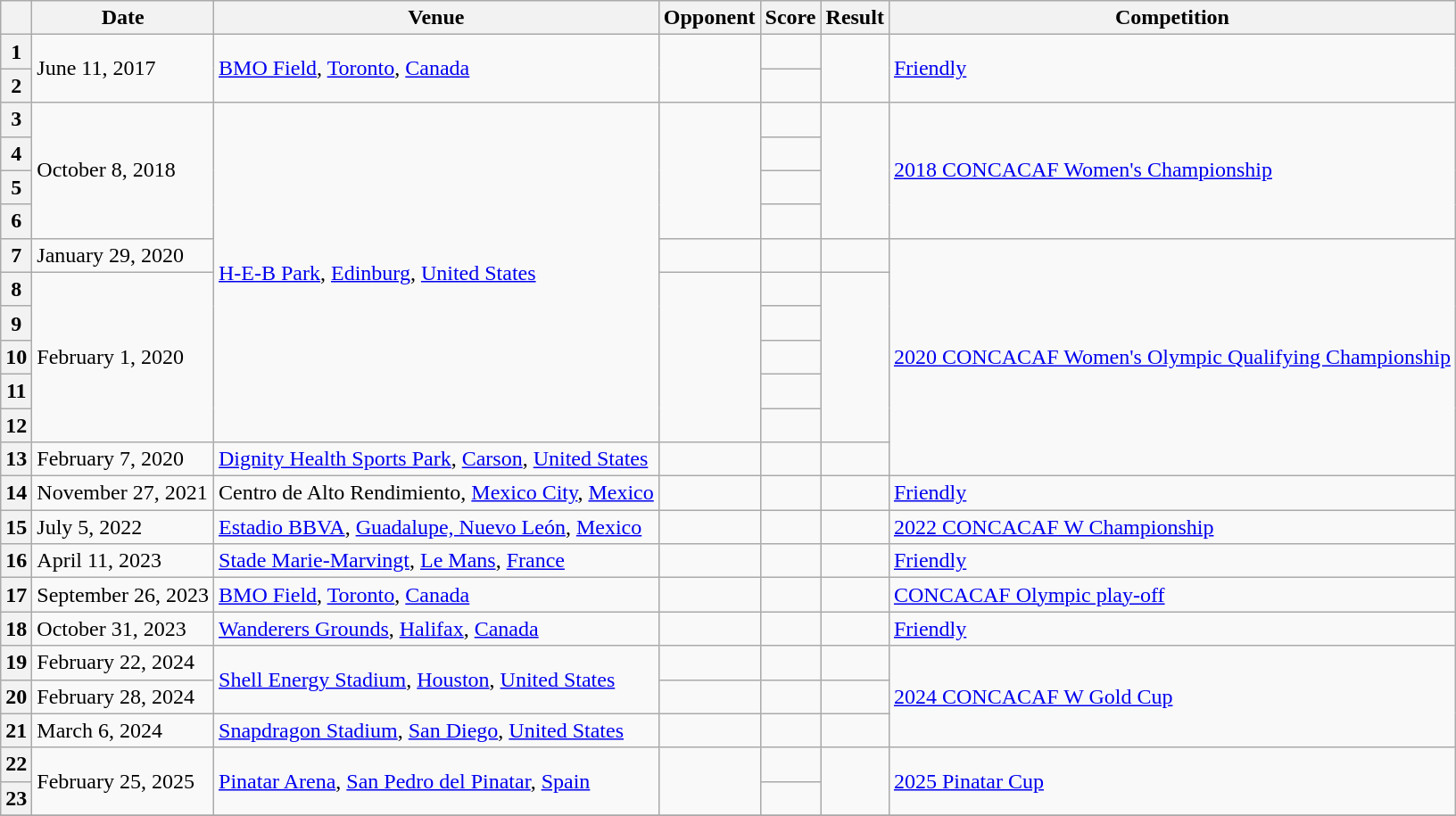<table class="wikitable sortable">
<tr>
<th scope="col"></th>
<th scope="col">Date</th>
<th scope="col">Venue</th>
<th scope="col">Opponent</th>
<th scope="col">Score</th>
<th scope="col">Result</th>
<th scope="col">Competition</th>
</tr>
<tr>
<th scope="row">1</th>
<td rowspan="2">June 11, 2017</td>
<td rowspan="2"><a href='#'>BMO Field</a>, <a href='#'>Toronto</a>, <a href='#'>Canada</a></td>
<td rowspan="2"></td>
<td align=center></td>
<td rowspan=2 align=center></td>
<td rowspan="2"><a href='#'>Friendly</a></td>
</tr>
<tr>
<th scope="row">2</th>
<td align=center></td>
</tr>
<tr>
<th scope="row">3</th>
<td rowspan="4">October 8, 2018</td>
<td rowspan="10"><a href='#'>H-E-B Park</a>, <a href='#'>Edinburg</a>, <a href='#'>United States</a></td>
<td rowspan="4"></td>
<td align=center></td>
<td rowspan=4 align=center></td>
<td rowspan="4"><a href='#'>2018 CONCACAF Women's Championship</a></td>
</tr>
<tr>
<th scope="row">4</th>
<td align=center></td>
</tr>
<tr>
<th scope="row">5</th>
<td align=center></td>
</tr>
<tr>
<th scope="row">6</th>
<td align=center></td>
</tr>
<tr>
<th scope="row">7</th>
<td>January 29, 2020</td>
<td></td>
<td align=center></td>
<td align=center></td>
<td rowspan="7"><a href='#'>2020 CONCACAF Women's Olympic Qualifying Championship</a></td>
</tr>
<tr>
<th scope="row">8</th>
<td rowspan="5">February 1, 2020</td>
<td rowspan="5"></td>
<td align=center></td>
<td rowspan=5 align=center></td>
</tr>
<tr>
<th scope="row">9</th>
<td align=center></td>
</tr>
<tr>
<th scope="row">10</th>
<td align=center></td>
</tr>
<tr>
<th scope="row">11</th>
<td align=center></td>
</tr>
<tr>
<th scope="row">12</th>
<td align=center></td>
</tr>
<tr>
<th scope="row">13</th>
<td rowspan="1">February 7, 2020</td>
<td rowspan="1"><a href='#'>Dignity Health Sports Park</a>, <a href='#'>Carson</a>, <a href='#'>United States</a></td>
<td rowspan="1"></td>
<td align=center></td>
<td rowspan=1 align=center></td>
</tr>
<tr>
<th scope="row">14</th>
<td rowspan="1">November 27, 2021</td>
<td rowspan="1">Centro de Alto Rendimiento, <a href='#'>Mexico City</a>, <a href='#'>Mexico</a></td>
<td rowspan="1"></td>
<td align=center></td>
<td rowspan=1 align=center></td>
<td rowspan="1"><a href='#'>Friendly</a></td>
</tr>
<tr>
<th scope="row">15</th>
<td rowspan="1">July 5, 2022</td>
<td rowspan="1"><a href='#'>Estadio BBVA</a>, <a href='#'>Guadalupe, Nuevo León</a>, <a href='#'>Mexico</a></td>
<td rowspan="1"></td>
<td align=center></td>
<td rowspan=1 align=center></td>
<td rowspan="1"><a href='#'>2022 CONCACAF W Championship</a></td>
</tr>
<tr>
<th scope="row">16</th>
<td rowspan="1">April 11, 2023</td>
<td rowspan="1"><a href='#'>Stade Marie-Marvingt</a>, <a href='#'>Le Mans</a>, <a href='#'>France</a></td>
<td rowspan="1"></td>
<td align=center></td>
<td rowspan=1 align=center></td>
<td><a href='#'>Friendly</a></td>
</tr>
<tr>
<th scope="row">17</th>
<td rowspan="1">September 26, 2023</td>
<td rowspan="1"><a href='#'>BMO Field</a>, <a href='#'>Toronto</a>, <a href='#'>Canada</a></td>
<td rowspan="1"></td>
<td align=center></td>
<td rowspan=1 align=center></td>
<td><a href='#'>CONCACAF Olympic play-off</a></td>
</tr>
<tr>
<th scope="row">18</th>
<td rowspan="1">October 31, 2023</td>
<td rowspan="1"><a href='#'>Wanderers Grounds</a>, <a href='#'>Halifax</a>, <a href='#'>Canada</a></td>
<td rowspan="1"></td>
<td align=center></td>
<td rowspan=1 align=center></td>
<td><a href='#'>Friendly</a></td>
</tr>
<tr>
<th scope="row">19</th>
<td>February 22, 2024</td>
<td rowspan=2><a href='#'>Shell Energy Stadium</a>, <a href='#'>Houston</a>, <a href='#'>United States</a></td>
<td></td>
<td align=center></td>
<td align=center></td>
<td rowspan=3><a href='#'>2024 CONCACAF W Gold Cup</a></td>
</tr>
<tr>
<th scope="row">20</th>
<td>February 28, 2024</td>
<td></td>
<td align=center></td>
<td align=center></td>
</tr>
<tr>
<th scope="row">21</th>
<td>March 6, 2024</td>
<td><a href='#'>Snapdragon Stadium</a>, <a href='#'>San Diego</a>, <a href='#'>United States</a></td>
<td></td>
<td align=center></td>
<td align=center></td>
</tr>
<tr>
<th scope="row">22</th>
<td rowspan="2">February 25, 2025</td>
<td rowspan="2"><a href='#'>Pinatar Arena</a>, <a href='#'>San Pedro del Pinatar</a>, <a href='#'>Spain</a></td>
<td rowspan="2"></td>
<td align=center></td>
<td rowspan=2 align=center></td>
<td rowspan="2"><a href='#'>2025 Pinatar Cup</a></td>
</tr>
<tr>
<th scope="row">23</th>
<td align=center></td>
</tr>
<tr>
</tr>
</table>
